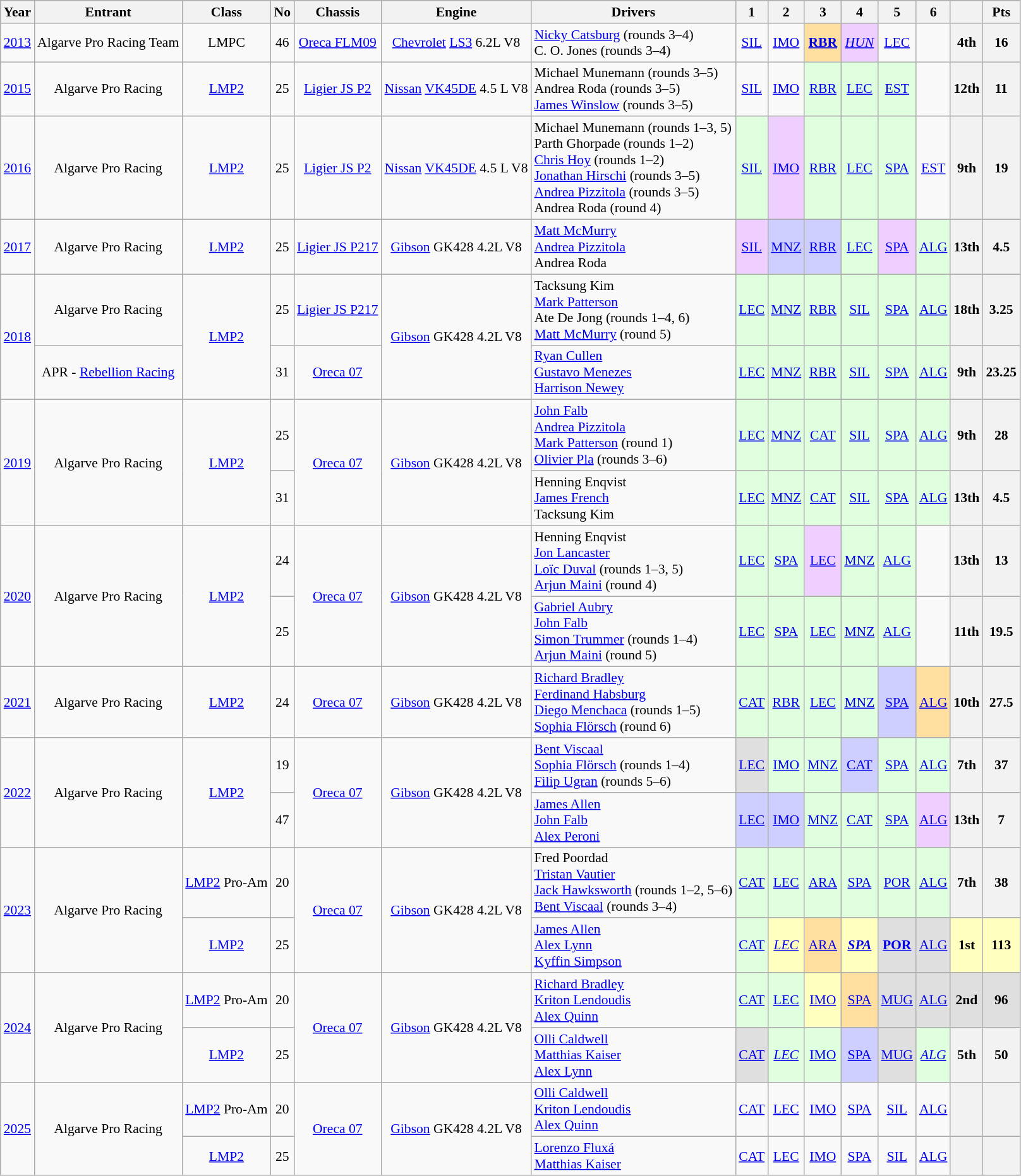<table class="wikitable" style="font-size: 90%; text-align:center">
<tr>
<th>Year</th>
<th>Entrant</th>
<th>Class</th>
<th>No</th>
<th>Chassis</th>
<th>Engine</th>
<th>Drivers</th>
<th>1</th>
<th>2</th>
<th>3</th>
<th>4</th>
<th>5</th>
<th>6</th>
<th></th>
<th>Pts</th>
</tr>
<tr>
<td><a href='#'>2013</a></td>
<td> Algarve Pro Racing Team</td>
<td>LMPC</td>
<td>46</td>
<td><a href='#'>Oreca FLM09</a></td>
<td><a href='#'>Chevrolet</a> <a href='#'>LS3</a> 6.2L V8</td>
<td align="left"> <a href='#'>Nicky Catsburg</a> (rounds 3–4)<br> C. O. Jones (rounds 3–4)</td>
<td style="background:#;"><a href='#'>SIL</a></td>
<td style="background:#;"><a href='#'>IMO</a></td>
<td style="background:#FFDF9F;"><strong><a href='#'>RBR</a></strong><br></td>
<td style="background:#EFCFFF;"><em><a href='#'>HUN</a></em><br></td>
<td style="background:#;"><a href='#'>LEC</a></td>
<td></td>
<th>4th</th>
<th>16</th>
</tr>
<tr>
<td><a href='#'>2015</a></td>
<td> Algarve Pro Racing</td>
<td><a href='#'>LMP2</a></td>
<td>25</td>
<td><a href='#'>Ligier JS P2</a></td>
<td><a href='#'>Nissan</a> <a href='#'>VK45DE</a> 4.5 L V8</td>
<td align="left"> Michael Munemann (rounds 3–5)<br> Andrea Roda (rounds 3–5)<br> <a href='#'>James Winslow</a> (rounds 3–5)</td>
<td style="background:#;"><a href='#'>SIL</a></td>
<td style="background:#;"><a href='#'>IMO</a></td>
<td style="background:#DFFFDF;"><a href='#'>RBR</a><br></td>
<td style="background:#DFFFDF;"><a href='#'>LEC</a><br></td>
<td style="background:#DFFFDF;"><a href='#'>EST</a><br></td>
<td></td>
<th>12th</th>
<th>11</th>
</tr>
<tr>
<td><a href='#'>2016</a></td>
<td> Algarve Pro Racing</td>
<td><a href='#'>LMP2</a></td>
<td>25</td>
<td><a href='#'>Ligier JS P2</a></td>
<td><a href='#'>Nissan</a> <a href='#'>VK45DE</a> 4.5 L V8</td>
<td align="left"> Michael Munemann (rounds 1–3, 5)<br> Parth Ghorpade (rounds 1–2)<br> <a href='#'>Chris Hoy</a> (rounds 1–2)<br> <a href='#'>Jonathan Hirschi</a> (rounds 3–5)<br> <a href='#'>Andrea Pizzitola</a> (rounds 3–5)<br> Andrea Roda (round 4)</td>
<td style="background:#DFFFDF;"><a href='#'>SIL</a><br></td>
<td style="background:#EFCFFF;"><a href='#'>IMO</a><br></td>
<td style="background:#DFFFDF;"><a href='#'>RBR</a><br></td>
<td style="background:#DFFFDF;"><a href='#'>LEC</a><br></td>
<td style="background:#DFFFDF;"><a href='#'>SPA</a><br></td>
<td style="background:#;"><a href='#'>EST</a></td>
<th>9th</th>
<th>19</th>
</tr>
<tr>
<td><a href='#'>2017</a></td>
<td> Algarve Pro Racing</td>
<td><a href='#'>LMP2</a></td>
<td>25</td>
<td><a href='#'>Ligier JS P217</a></td>
<td><a href='#'>Gibson</a> GK428 4.2L V8</td>
<td align="left"> <a href='#'>Matt McMurry</a><br> <a href='#'>Andrea Pizzitola</a><br> Andrea Roda</td>
<td style="background:#EFCFFF;"><a href='#'>SIL</a><br></td>
<td style="background:#CFCFFF;"><a href='#'>MNZ</a><br></td>
<td style="background:#CFCFFF;"><a href='#'>RBR</a><br></td>
<td style="background:#DFFFDF;"><a href='#'>LEC</a><br></td>
<td style="background:#EFCFFF;"><a href='#'>SPA</a><br></td>
<td style="background:#DFFFDF;"><a href='#'>ALG</a><br></td>
<th>13th</th>
<th>4.5</th>
</tr>
<tr>
<td rowspan="2"><a href='#'>2018</a></td>
<td> Algarve Pro Racing</td>
<td rowspan="2"><a href='#'>LMP2</a></td>
<td>25</td>
<td><a href='#'>Ligier JS P217</a></td>
<td rowspan="2"><a href='#'>Gibson</a> GK428 4.2L V8</td>
<td align="left"> Tacksung Kim<br> <a href='#'>Mark Patterson</a><br> Ate De Jong (rounds 1–4, 6)<br> <a href='#'>Matt McMurry</a> (round 5)</td>
<td style="background:#DFFFDF;"><a href='#'>LEC</a><br></td>
<td style="background:#DFFFDF;"><a href='#'>MNZ</a><br></td>
<td style="background:#DFFFDF;"><a href='#'>RBR</a><br></td>
<td style="background:#DFFFDF;"><a href='#'>SIL</a><br></td>
<td style="background:#DFFFDF;"><a href='#'>SPA</a><br></td>
<td style="background:#DFFFDF;"><a href='#'>ALG</a><br></td>
<th>18th</th>
<th>3.25</th>
</tr>
<tr>
<td> APR - <a href='#'>Rebellion Racing</a></td>
<td>31</td>
<td><a href='#'>Oreca 07</a></td>
<td align="left"> <a href='#'>Ryan Cullen</a><br> <a href='#'>Gustavo Menezes</a><br> <a href='#'>Harrison Newey</a></td>
<td style="background:#DFFFDF;"><a href='#'>LEC</a><br></td>
<td style="background:#DFFFDF;"><a href='#'>MNZ</a><br></td>
<td style="background:#DFFFDF;"><a href='#'>RBR</a><br></td>
<td style="background:#DFFFDF;"><a href='#'>SIL</a><br></td>
<td style="background:#DFFFDF;"><a href='#'>SPA</a><br></td>
<td style="background:#DFFFDF;"><a href='#'>ALG</a><br></td>
<th>9th</th>
<th>23.25</th>
</tr>
<tr>
<td rowspan="2"><a href='#'>2019</a></td>
<td rowspan="2"> Algarve Pro Racing</td>
<td rowspan="2"><a href='#'>LMP2</a></td>
<td>25</td>
<td rowspan="2"><a href='#'>Oreca 07</a></td>
<td rowspan="2"><a href='#'>Gibson</a> GK428 4.2L V8</td>
<td align="left"> <a href='#'>John Falb</a><br> <a href='#'>Andrea Pizzitola</a><br> <a href='#'>Mark Patterson</a> (round 1)<br> <a href='#'>Olivier Pla</a> (rounds 3–6)</td>
<td style="background:#DFFFDF;"><a href='#'>LEC</a><br></td>
<td style="background:#DFFFDF;"><a href='#'>MNZ</a><br></td>
<td style="background:#DFFFDF;"><a href='#'>CAT</a><br></td>
<td style="background:#DFFFDF;"><a href='#'>SIL</a><br></td>
<td style="background:#DFFFDF;"><a href='#'>SPA</a><br></td>
<td style="background:#DFFFDF;"><a href='#'>ALG</a><br></td>
<th>9th</th>
<th>28</th>
</tr>
<tr>
<td>31</td>
<td align="left"> Henning Enqvist<br> <a href='#'>James French</a><br> Tacksung Kim</td>
<td style="background:#DFFFDF;"><a href='#'>LEC</a><br></td>
<td style="background:#DFFFDF;"><a href='#'>MNZ</a><br></td>
<td style="background:#DFFFDF;"><a href='#'>CAT</a><br></td>
<td style="background:#DFFFDF;"><a href='#'>SIL</a><br></td>
<td style="background:#DFFFDF;"><a href='#'>SPA</a><br></td>
<td style="background:#DFFFDF;"><a href='#'>ALG</a><br></td>
<th>13th</th>
<th>4.5</th>
</tr>
<tr>
<td rowspan="2"><a href='#'>2020</a></td>
<td rowspan="2"> Algarve Pro Racing</td>
<td rowspan="2"><a href='#'>LMP2</a></td>
<td>24</td>
<td rowspan="2"><a href='#'>Oreca 07</a></td>
<td rowspan="2"><a href='#'>Gibson</a> GK428 4.2L V8</td>
<td align="left"> Henning Enqvist<br> <a href='#'>Jon Lancaster</a><br> <a href='#'>Loïc Duval</a> (rounds 1–3, 5)<br> <a href='#'>Arjun Maini</a> (round 4)</td>
<td style="background:#DFFFDF;"><a href='#'>LEC</a><br></td>
<td style="background:#DFFFDF;"><a href='#'>SPA</a><br></td>
<td style="background:#EFCFFF;"><a href='#'>LEC</a><br></td>
<td style="background:#DFFFDF;"><a href='#'>MNZ</a><br></td>
<td style="background:#DFFFDF;"><a href='#'>ALG</a><br></td>
<td></td>
<th>13th</th>
<th>13</th>
</tr>
<tr>
<td>25</td>
<td align="left"> <a href='#'>Gabriel Aubry</a><br> <a href='#'>John Falb</a><br> <a href='#'>Simon Trummer</a> (rounds 1–4)<br> <a href='#'>Arjun Maini</a> (round 5)</td>
<td style="background:#DFFFDF;"><a href='#'>LEC</a><br></td>
<td style="background:#DFFFDF;"><a href='#'>SPA</a><br></td>
<td style="background:#DFFFDF;"><a href='#'>LEC</a><br></td>
<td style="background:#DFFFDF;"><a href='#'>MNZ</a><br></td>
<td style="background:#DFFFDF;"><a href='#'>ALG</a><br></td>
<td></td>
<th>11th</th>
<th>19.5</th>
</tr>
<tr>
<td><a href='#'>2021</a></td>
<td> Algarve Pro Racing</td>
<td><a href='#'>LMP2</a></td>
<td>24</td>
<td><a href='#'>Oreca 07</a></td>
<td><a href='#'>Gibson</a> GK428 4.2L V8</td>
<td align="left"> <a href='#'>Richard Bradley</a><br> <a href='#'>Ferdinand Habsburg</a><br> <a href='#'>Diego Menchaca</a> (rounds 1–5)<br> <a href='#'>Sophia Flörsch</a> (round 6)</td>
<td style="background:#DFFFDF;"><a href='#'>CAT</a><br></td>
<td style="background:#DFFFDF;"><a href='#'>RBR</a><br></td>
<td style="background:#DFFFDF;"><a href='#'>LEC</a><br></td>
<td style="background:#DFFFDF;"><a href='#'>MNZ</a><br></td>
<td style="background:#CFCFFF;"><a href='#'>SPA</a><br></td>
<td style="background:#FFDF9F;"><a href='#'>ALG</a><br></td>
<th>10th</th>
<th>27.5</th>
</tr>
<tr>
<td rowspan="2"><a href='#'>2022</a></td>
<td rowspan="2"> Algarve Pro Racing</td>
<td rowspan="2"><a href='#'>LMP2</a></td>
<td>19</td>
<td rowspan="2"><a href='#'>Oreca 07</a></td>
<td rowspan="2"><a href='#'>Gibson</a> GK428 4.2L V8</td>
<td align="left"> <a href='#'>Bent Viscaal</a><br> <a href='#'>Sophia Flörsch</a> (rounds 1–4)<br> <a href='#'>Filip Ugran</a> (rounds 5–6)</td>
<td style="background:#DFDFDF;"><a href='#'>LEC</a><br></td>
<td style="background:#DFFFDF;"><a href='#'>IMO</a><br></td>
<td style="background:#DFFFDF;"><a href='#'>MNZ</a><br></td>
<td style="background:#CFCFFF;"><a href='#'>CAT</a><br></td>
<td style="background:#DFFFDF;"><a href='#'>SPA</a><br></td>
<td style="background:#DFFFDF;"><a href='#'>ALG</a><br></td>
<th>7th</th>
<th>37</th>
</tr>
<tr>
<td>47</td>
<td align="left"> <a href='#'>James Allen</a><br> <a href='#'>John Falb</a><br> <a href='#'>Alex Peroni</a></td>
<td style="background:#CFCFFF;"><a href='#'>LEC</a><br></td>
<td style="background:#CFCFFF;"><a href='#'>IMO</a><br></td>
<td style="background:#DFFFDF;"><a href='#'>MNZ</a><br></td>
<td style="background:#DFFFDF;"><a href='#'>CAT</a><br></td>
<td style="background:#DFFFDF;"><a href='#'>SPA</a><br></td>
<td style="background:#EFCFFF;"><a href='#'>ALG</a><br></td>
<th>13th</th>
<th>7</th>
</tr>
<tr>
<td rowspan="2"><a href='#'>2023</a></td>
<td rowspan="2"> Algarve Pro Racing</td>
<td><a href='#'>LMP2</a> Pro-Am</td>
<td>20</td>
<td rowspan="2"><a href='#'>Oreca 07</a></td>
<td rowspan="2"><a href='#'>Gibson</a> GK428 4.2L V8</td>
<td align="left"> Fred Poordad<br> <a href='#'>Tristan Vautier</a><br> <a href='#'>Jack Hawksworth</a> (rounds 1–2, 5–6)<br> <a href='#'>Bent Viscaal</a> (rounds 3–4)</td>
<td style="background:#DFFFDF;"><a href='#'>CAT</a><br></td>
<td style="background:#DFFFDF;"><a href='#'>LEC</a><br></td>
<td style="background:#DFFFDF;"><a href='#'>ARA</a><br></td>
<td style="background:#DFFFDF;"><a href='#'>SPA</a><br></td>
<td style="background:#DFFFDF;"><a href='#'>POR</a><br></td>
<td style="background:#DFFFDF;"><a href='#'>ALG</a><br></td>
<th>7th</th>
<th>38</th>
</tr>
<tr>
<td><a href='#'>LMP2</a></td>
<td>25</td>
<td align="left"> <a href='#'>James Allen</a><br> <a href='#'>Alex Lynn</a><br> <a href='#'>Kyffin Simpson</a></td>
<td style="background:#DFFFDF;"><a href='#'>CAT</a><br></td>
<td style="background:#FFFFBF;"><em><a href='#'>LEC</a></em><br></td>
<td style="background:#FFDF9F;"><a href='#'>ARA</a><br></td>
<td style="background:#FFFFBF;"><strong><em><a href='#'>SPA</a></em></strong><br></td>
<td style="background:#DFDFDF;"><strong><a href='#'>POR</a></strong><br></td>
<td style="background:#DFDFDF;"><a href='#'>ALG</a><br></td>
<th style="background:#FFFFBF;">1st</th>
<th style="background:#FFFFBF;">113</th>
</tr>
<tr>
<td rowspan="2"><a href='#'>2024</a></td>
<td rowspan="2"> Algarve Pro Racing</td>
<td><a href='#'>LMP2</a> Pro-Am</td>
<td>20</td>
<td rowspan="2"><a href='#'>Oreca 07</a></td>
<td rowspan="2"><a href='#'>Gibson</a> GK428 4.2L V8</td>
<td align="left"> <a href='#'>Richard Bradley</a><br> <a href='#'>Kriton Lendoudis</a><br> <a href='#'>Alex Quinn</a></td>
<td style="background:#DFFFDF;"><a href='#'>CAT</a><br></td>
<td style="background:#DFFFDF;"><a href='#'>LEC</a><br></td>
<td style="background:#FFFFBF;"><a href='#'>IMO</a><br></td>
<td style="background:#FFDF9F;"><a href='#'>SPA</a><br></td>
<td style="background:#DFDFDF;"><a href='#'>MUG</a><br></td>
<td style="background:#DFDFDF;"><a href='#'>ALG</a><br></td>
<th style="background:#DFDFDF;">2nd</th>
<th style="background:#DFDFDF;">96</th>
</tr>
<tr>
<td><a href='#'>LMP2</a></td>
<td>25</td>
<td align="left"> <a href='#'>Olli Caldwell</a><br> <a href='#'>Matthias Kaiser</a><br> <a href='#'>Alex Lynn</a></td>
<td style="background:#DFDFDF;"><a href='#'>CAT</a><br></td>
<td style="background:#DFFFDF;"><em><a href='#'>LEC</a></em><br></td>
<td style="background:#DFFFDF;"><a href='#'>IMO</a><br></td>
<td style="background:#CFCFFF;"><a href='#'>SPA</a><br></td>
<td style="background:#DFDFDF;"><a href='#'>MUG</a><br></td>
<td style="background:#DFFFDF;"><em><a href='#'>ALG</a></em><br></td>
<th style="background:#;">5th</th>
<th style="background:#;">50</th>
</tr>
<tr>
<td rowspan="2"><a href='#'>2025</a></td>
<td rowspan="2"> Algarve Pro Racing</td>
<td><a href='#'>LMP2</a> Pro-Am</td>
<td>20</td>
<td rowspan="2"><a href='#'>Oreca 07</a></td>
<td rowspan="2"><a href='#'>Gibson</a> GK428 4.2L V8</td>
<td align="left"> <a href='#'>Olli Caldwell</a><br> <a href='#'>Kriton Lendoudis</a><br> <a href='#'>Alex Quinn</a></td>
<td style="background:#;"><a href='#'>CAT</a></td>
<td style="background:#;"><a href='#'>LEC</a></td>
<td style="background:#;"><a href='#'>IMO</a></td>
<td style="background:#;"><a href='#'>SPA</a></td>
<td style="background:#;"><a href='#'>SIL</a></td>
<td style="background:#;"><a href='#'>ALG</a></td>
<th></th>
<th></th>
</tr>
<tr>
<td><a href='#'>LMP2</a></td>
<td>25</td>
<td align="left"> <a href='#'>Lorenzo Fluxá</a><br> <a href='#'>Matthias Kaiser</a></td>
<td style="background:#;"><a href='#'>CAT</a></td>
<td style="background:#;"><a href='#'>LEC</a></td>
<td style="background:#;"><a href='#'>IMO</a></td>
<td style="background:#;"><a href='#'>SPA</a></td>
<td style="background:#;"><a href='#'>SIL</a></td>
<td style="background:#;"><a href='#'>ALG</a></td>
<th></th>
<th></th>
</tr>
</table>
